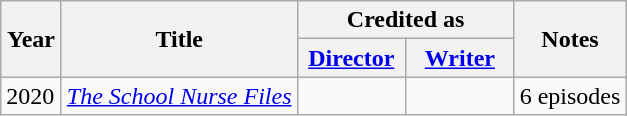<table class="wikitable">
<tr>
<th rowspan="2" style="width:33px;">Year</th>
<th rowspan="2">Title</th>
<th colspan="2">Credited as</th>
<th rowspan="2">Notes</th>
</tr>
<tr>
<th width=65><a href='#'>Director</a></th>
<th width=65><a href='#'>Writer</a></th>
</tr>
<tr>
<td>2020</td>
<td><em><a href='#'>The School Nurse Files</a></em></td>
<td></td>
<td></td>
<td>6 episodes</td>
</tr>
</table>
